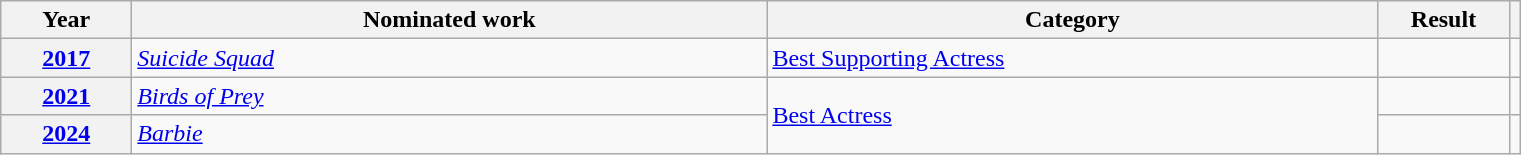<table class=wikitable>
<tr>
<th scope="col" style="width:5em;">Year</th>
<th scope="col" style="width:26em;">Nominated work</th>
<th scope="col" style="width:25em;">Category</th>
<th scope="col" style="width:5em;">Result</th>
<th scope="col"></th>
</tr>
<tr>
<th scope="row"><a href='#'>2017</a></th>
<td><em><a href='#'>Suicide Squad</a></em></td>
<td><a href='#'>Best Supporting Actress</a></td>
<td></td>
<td style="text-align:center;"></td>
</tr>
<tr>
<th scope="row"><a href='#'>2021</a></th>
<td><em><a href='#'>Birds of Prey</a></em></td>
<td rowspan="2"><a href='#'>Best Actress</a></td>
<td></td>
<td style="text-align:center;"></td>
</tr>
<tr>
<th scope="row"><a href='#'>2024</a></th>
<td><em><a href='#'>Barbie</a></em></td>
<td></td>
<td style="text-align:center;"></td>
</tr>
</table>
